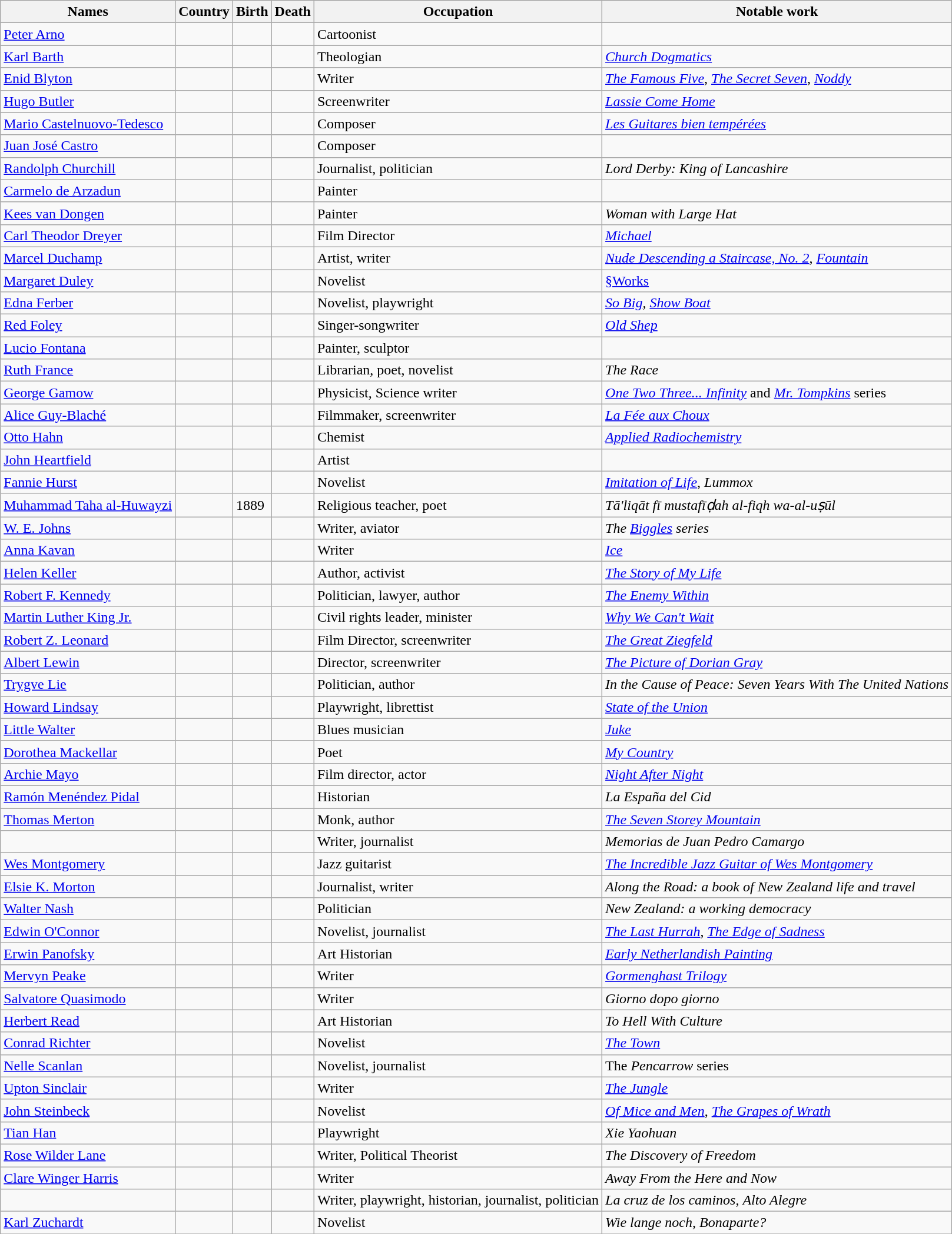<table class="wikitable sortable" border="1" style="border-spacing:0">
<tr>
<th>Names</th>
<th>Country</th>
<th>Birth</th>
<th>Death</th>
<th>Occupation</th>
<th>Notable work</th>
</tr>
<tr>
<td><a href='#'>Peter Arno</a></td>
<td></td>
<td></td>
<td></td>
<td>Cartoonist</td>
<td></td>
</tr>
<tr>
<td><a href='#'>Karl Barth</a></td>
<td></td>
<td></td>
<td></td>
<td>Theologian</td>
<td><em><a href='#'>Church Dogmatics</a></em></td>
</tr>
<tr>
<td><a href='#'>Enid Blyton</a></td>
<td></td>
<td></td>
<td></td>
<td>Writer</td>
<td><em><a href='#'>The Famous Five</a></em>, <em><a href='#'>The Secret Seven</a></em>, <em><a href='#'>Noddy</a></em></td>
</tr>
<tr>
<td><a href='#'>Hugo Butler</a></td>
<td></td>
<td></td>
<td></td>
<td>Screenwriter</td>
<td><em><a href='#'>Lassie Come Home</a></em></td>
</tr>
<tr>
<td><a href='#'>Mario Castelnuovo-Tedesco</a></td>
<td></td>
<td></td>
<td></td>
<td>Composer</td>
<td><em><a href='#'>Les Guitares bien tempérées</a></em></td>
</tr>
<tr>
<td><a href='#'>Juan José Castro</a></td>
<td></td>
<td></td>
<td></td>
<td>Composer</td>
<td></td>
</tr>
<tr>
<td><a href='#'>Randolph Churchill</a></td>
<td></td>
<td></td>
<td></td>
<td>Journalist, politician</td>
<td><em>Lord Derby: King of Lancashire</em></td>
</tr>
<tr>
<td><a href='#'>Carmelo de Arzadun</a></td>
<td></td>
<td></td>
<td></td>
<td>Painter</td>
<td></td>
</tr>
<tr>
<td><a href='#'>Kees van Dongen</a></td>
<td></td>
<td></td>
<td></td>
<td>Painter</td>
<td><em>Woman with Large Hat</em></td>
</tr>
<tr>
<td><a href='#'>Carl Theodor Dreyer</a></td>
<td></td>
<td></td>
<td></td>
<td>Film Director</td>
<td><em><a href='#'>Michael</a></em></td>
</tr>
<tr>
<td><a href='#'>Marcel Duchamp</a></td>
<td></td>
<td></td>
<td></td>
<td>Artist, writer</td>
<td><em><a href='#'>Nude Descending a Staircase, No. 2</a></em>, <em><a href='#'>Fountain</a></em></td>
</tr>
<tr>
<td><a href='#'>Margaret Duley</a></td>
<td></td>
<td></td>
<td></td>
<td>Novelist</td>
<td><a href='#'>§Works</a></td>
</tr>
<tr>
<td><a href='#'>Edna Ferber</a></td>
<td></td>
<td></td>
<td></td>
<td>Novelist, playwright</td>
<td><em><a href='#'>So Big</a></em>, <em><a href='#'>Show Boat</a></em></td>
</tr>
<tr>
<td><a href='#'>Red Foley</a></td>
<td></td>
<td></td>
<td></td>
<td>Singer-songwriter</td>
<td><em><a href='#'>Old Shep</a></em></td>
</tr>
<tr>
<td><a href='#'>Lucio Fontana</a></td>
<td></td>
<td></td>
<td></td>
<td>Painter, sculptor</td>
</tr>
<tr>
<td><a href='#'>Ruth France</a></td>
<td></td>
<td></td>
<td></td>
<td>Librarian, poet, novelist</td>
<td><em>The Race</em></td>
</tr>
<tr>
<td><a href='#'>George Gamow</a></td>
<td> <br> </td>
<td></td>
<td></td>
<td>Physicist, Science writer</td>
<td><em><a href='#'>One Two Three... Infinity</a></em> and <em><a href='#'>Mr. Tompkins</a></em> series</td>
</tr>
<tr>
<td><a href='#'>Alice Guy-Blaché</a></td>
<td></td>
<td></td>
<td></td>
<td>Filmmaker, screenwriter</td>
<td><em><a href='#'>La Fée aux Choux</a></em></td>
</tr>
<tr>
<td><a href='#'>Otto Hahn</a></td>
<td></td>
<td></td>
<td></td>
<td>Chemist</td>
<td><em><a href='#'>Applied Radiochemistry</a></em></td>
</tr>
<tr>
<td><a href='#'>John Heartfield</a></td>
<td></td>
<td></td>
<td></td>
<td>Artist</td>
<td></td>
</tr>
<tr>
<td><a href='#'>Fannie Hurst</a></td>
<td></td>
<td></td>
<td></td>
<td>Novelist</td>
<td><em><a href='#'>Imitation of Life</a></em>, <em>Lummox</em></td>
</tr>
<tr>
<td><a href='#'>Muhammad Taha al-Huwayzi</a></td>
<td></td>
<td>1889</td>
<td></td>
<td>Religious teacher, poet</td>
<td><em>Tā'liqāt fī mustafīḍah al-fiqh wa-al-uṣūl</em></td>
</tr>
<tr>
<td><a href='#'>W. E. Johns</a></td>
<td></td>
<td></td>
<td></td>
<td>Writer, aviator</td>
<td><em>The <a href='#'>Biggles</a> series</em></td>
</tr>
<tr>
<td><a href='#'>Anna Kavan</a></td>
<td></td>
<td></td>
<td></td>
<td>Writer</td>
<td><em><a href='#'>Ice</a></em></td>
</tr>
<tr>
<td><a href='#'>Helen Keller</a></td>
<td></td>
<td></td>
<td></td>
<td>Author, activist</td>
<td><em><a href='#'>The Story of My Life</a></em></td>
</tr>
<tr>
<td><a href='#'>Robert F. Kennedy</a></td>
<td></td>
<td></td>
<td></td>
<td>Politician, lawyer, author</td>
<td><em><a href='#'>The Enemy Within</a></em></td>
</tr>
<tr>
<td><a href='#'>Martin Luther King Jr.</a></td>
<td></td>
<td></td>
<td></td>
<td>Civil rights leader, minister</td>
<td><em><a href='#'>Why We Can't Wait</a></em></td>
</tr>
<tr>
<td><a href='#'>Robert Z. Leonard</a></td>
<td></td>
<td></td>
<td></td>
<td>Film Director, screenwriter</td>
<td><em><a href='#'>The Great Ziegfeld</a></em></td>
</tr>
<tr>
<td><a href='#'>Albert Lewin</a></td>
<td></td>
<td></td>
<td></td>
<td>Director, screenwriter</td>
<td><em><a href='#'>The Picture of Dorian Gray</a></em></td>
</tr>
<tr>
<td><a href='#'>Trygve Lie</a></td>
<td></td>
<td></td>
<td></td>
<td>Politician, author</td>
<td><em>In the Cause of Peace: Seven Years With The United Nations</em></td>
</tr>
<tr>
<td><a href='#'>Howard Lindsay</a></td>
<td></td>
<td></td>
<td></td>
<td>Playwright, librettist</td>
<td><em><a href='#'>State of the Union</a></em></td>
</tr>
<tr>
<td><a href='#'>Little Walter</a></td>
<td></td>
<td></td>
<td></td>
<td>Blues musician</td>
<td><em><a href='#'>Juke</a></em></td>
</tr>
<tr>
<td><a href='#'>Dorothea Mackellar</a></td>
<td></td>
<td></td>
<td></td>
<td>Poet</td>
<td><em><a href='#'>My Country</a></em></td>
</tr>
<tr>
<td><a href='#'>Archie Mayo</a></td>
<td></td>
<td></td>
<td></td>
<td>Film director, actor</td>
<td><em><a href='#'>Night After Night</a></em></td>
</tr>
<tr>
<td><a href='#'>Ramón Menéndez Pidal</a></td>
<td></td>
<td></td>
<td></td>
<td>Historian</td>
<td><em>La España del Cid</em></td>
</tr>
<tr>
<td><a href='#'>Thomas Merton</a></td>
<td></td>
<td></td>
<td></td>
<td>Monk, author</td>
<td><em><a href='#'>The Seven Storey Mountain</a></em></td>
</tr>
<tr>
<td></td>
<td></td>
<td></td>
<td></td>
<td>Writer, journalist</td>
<td><em>Memorias de Juan Pedro Camargo</em></td>
</tr>
<tr>
<td><a href='#'>Wes Montgomery</a></td>
<td></td>
<td></td>
<td></td>
<td>Jazz guitarist</td>
<td><em><a href='#'>The Incredible Jazz Guitar of Wes Montgomery</a></em></td>
</tr>
<tr>
<td><a href='#'>Elsie K. Morton</a></td>
<td></td>
<td></td>
<td></td>
<td>Journalist, writer</td>
<td><em>Along the Road: a book of New Zealand life and travel</em></td>
</tr>
<tr>
<td><a href='#'>Walter Nash</a></td>
<td></td>
<td></td>
<td></td>
<td>Politician</td>
<td><em>New Zealand: a working democracy</em></td>
</tr>
<tr>
<td><a href='#'>Edwin O'Connor</a></td>
<td></td>
<td></td>
<td></td>
<td>Novelist, journalist</td>
<td><em><a href='#'>The Last Hurrah</a></em>, <em><a href='#'>The Edge of Sadness</a></em></td>
</tr>
<tr>
<td><a href='#'>Erwin Panofsky</a></td>
<td></td>
<td></td>
<td></td>
<td>Art Historian</td>
<td><em><a href='#'>Early Netherlandish Painting</a></em></td>
</tr>
<tr>
<td><a href='#'>Mervyn Peake</a></td>
<td></td>
<td></td>
<td></td>
<td>Writer</td>
<td><em><a href='#'>Gormenghast Trilogy</a></em></td>
</tr>
<tr>
<td><a href='#'>Salvatore Quasimodo</a></td>
<td></td>
<td></td>
<td></td>
<td>Writer</td>
<td><em>Giorno dopo giorno</em></td>
</tr>
<tr>
<td><a href='#'>Herbert Read</a></td>
<td></td>
<td></td>
<td></td>
<td>Art Historian</td>
<td><em>To Hell With Culture</em></td>
</tr>
<tr>
<td><a href='#'>Conrad Richter</a></td>
<td></td>
<td></td>
<td></td>
<td>Novelist</td>
<td><em><a href='#'>The Town</a></em></td>
</tr>
<tr>
<td><a href='#'>Nelle Scanlan</a></td>
<td></td>
<td></td>
<td></td>
<td>Novelist, journalist</td>
<td>The <em>Pencarrow</em> series</td>
</tr>
<tr>
<td><a href='#'>Upton Sinclair</a></td>
<td></td>
<td></td>
<td></td>
<td>Writer</td>
<td><em><a href='#'>The Jungle</a></em></td>
</tr>
<tr>
<td><a href='#'>John Steinbeck</a></td>
<td></td>
<td></td>
<td></td>
<td>Novelist</td>
<td><em><a href='#'>Of Mice and Men</a></em>, <em><a href='#'>The Grapes of Wrath</a></em></td>
</tr>
<tr>
<td><a href='#'>Tian Han</a></td>
<td></td>
<td></td>
<td></td>
<td>Playwright</td>
<td><em>Xie Yaohuan</em></td>
</tr>
<tr>
<td><a href='#'>Rose Wilder Lane</a></td>
<td></td>
<td></td>
<td></td>
<td>Writer, Political Theorist</td>
<td><em>The Discovery of Freedom</em></td>
</tr>
<tr>
<td><a href='#'>Clare Winger Harris</a></td>
<td></td>
<td></td>
<td></td>
<td>Writer</td>
<td><em>Away From the Here and Now</em></td>
</tr>
<tr>
<td></td>
<td></td>
<td></td>
<td></td>
<td>Writer, playwright, historian, journalist, politician</td>
<td><em>La cruz de los caminos</em>, <em>Alto Alegre</em></td>
</tr>
<tr>
<td><a href='#'>Karl Zuchardt</a></td>
<td></td>
<td></td>
<td></td>
<td>Novelist</td>
<td><em>Wie lange noch, Bonaparte?</em></td>
</tr>
<tr>
</tr>
</table>
